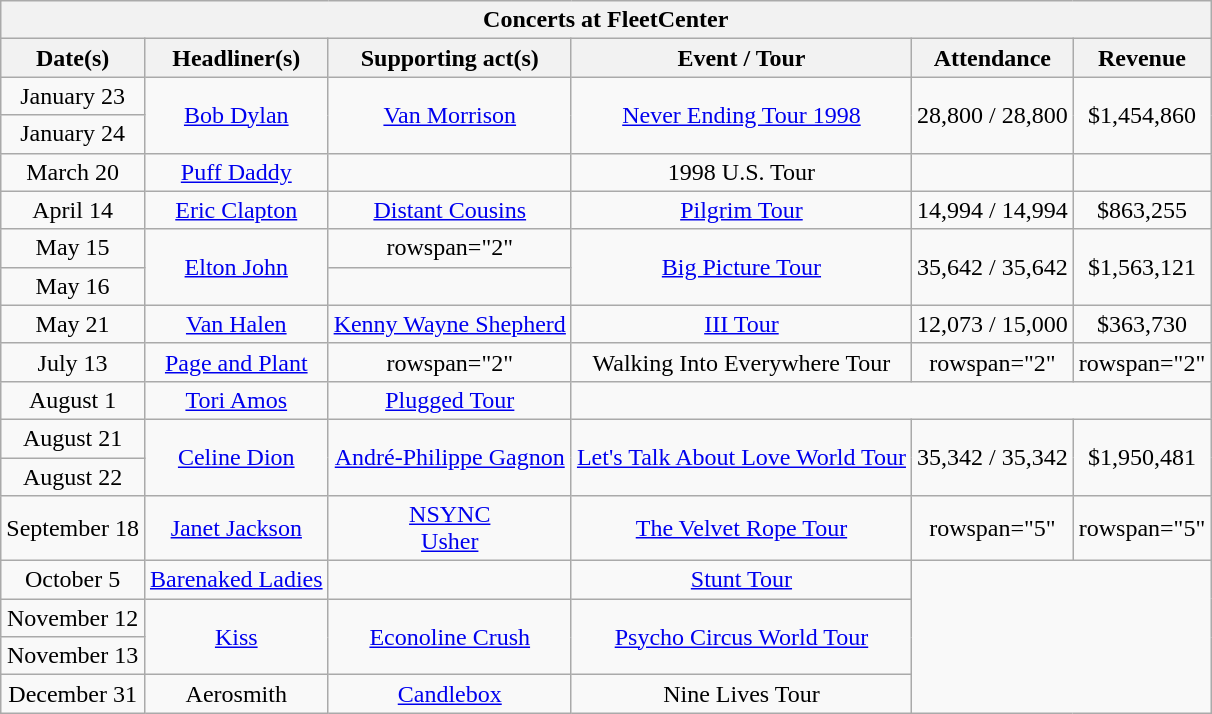<table class="wikitable mw-collapsible mw-collapsed" style="text-align:center;">
<tr>
<th colspan="6">Concerts at FleetCenter</th>
</tr>
<tr>
<th>Date(s)</th>
<th>Headliner(s)</th>
<th>Supporting act(s)</th>
<th>Event / Tour</th>
<th>Attendance</th>
<th>Revenue</th>
</tr>
<tr>
<td>January 23</td>
<td rowspan="2"><a href='#'>Bob Dylan</a></td>
<td rowspan="2"><a href='#'>Van Morrison</a></td>
<td rowspan="2"><a href='#'>Never Ending Tour 1998</a></td>
<td rowspan="2">28,800 / 28,800</td>
<td rowspan="2">$1,454,860</td>
</tr>
<tr>
<td>January 24</td>
</tr>
<tr>
<td>March 20</td>
<td><a href='#'>Puff Daddy</a></td>
<td></td>
<td>1998 U.S. Tour</td>
<td></td>
<td></td>
</tr>
<tr>
<td>April 14</td>
<td><a href='#'>Eric Clapton</a></td>
<td><a href='#'>Distant Cousins</a></td>
<td><a href='#'>Pilgrim Tour</a></td>
<td>14,994 / 14,994</td>
<td>$863,255</td>
</tr>
<tr>
<td>May 15</td>
<td rowspan="2"><a href='#'>Elton John</a></td>
<td>rowspan="2" </td>
<td rowspan="2"><a href='#'>Big Picture Tour</a></td>
<td rowspan="2">35,642 / 35,642</td>
<td rowspan="2">$1,563,121</td>
</tr>
<tr>
<td>May 16</td>
</tr>
<tr>
<td>May 21</td>
<td><a href='#'>Van Halen</a></td>
<td><a href='#'>Kenny Wayne Shepherd</a></td>
<td><a href='#'>III Tour</a></td>
<td>12,073 / 15,000</td>
<td>$363,730</td>
</tr>
<tr>
<td>July 13</td>
<td><a href='#'>Page and Plant</a></td>
<td>rowspan="2" </td>
<td>Walking Into Everywhere Tour</td>
<td>rowspan="2" </td>
<td>rowspan="2" </td>
</tr>
<tr>
<td>August 1</td>
<td><a href='#'>Tori Amos</a></td>
<td><a href='#'>Plugged Tour</a></td>
</tr>
<tr>
<td>August 21</td>
<td rowspan="2"><a href='#'>Celine Dion</a></td>
<td rowspan="2"><a href='#'>André-Philippe Gagnon</a></td>
<td rowspan="2"><a href='#'>Let's Talk About Love World Tour</a></td>
<td rowspan="2">35,342 / 35,342</td>
<td rowspan="2">$1,950,481</td>
</tr>
<tr>
<td>August 22</td>
</tr>
<tr>
<td>September 18</td>
<td><a href='#'>Janet Jackson</a></td>
<td><a href='#'>NSYNC</a> <br> <a href='#'>Usher</a></td>
<td><a href='#'>The Velvet Rope Tour</a></td>
<td>rowspan="5" </td>
<td>rowspan="5" </td>
</tr>
<tr>
<td>October 5</td>
<td><a href='#'>Barenaked Ladies</a></td>
<td></td>
<td><a href='#'>Stunt Tour</a></td>
</tr>
<tr>
<td>November 12</td>
<td rowspan="2"><a href='#'>Kiss</a></td>
<td rowspan="2"><a href='#'>Econoline Crush</a></td>
<td rowspan="2"><a href='#'>Psycho Circus World Tour</a></td>
</tr>
<tr>
<td>November 13</td>
</tr>
<tr>
<td>December 31</td>
<td>Aerosmith</td>
<td><a href='#'>Candlebox</a></td>
<td>Nine Lives Tour</td>
</tr>
</table>
